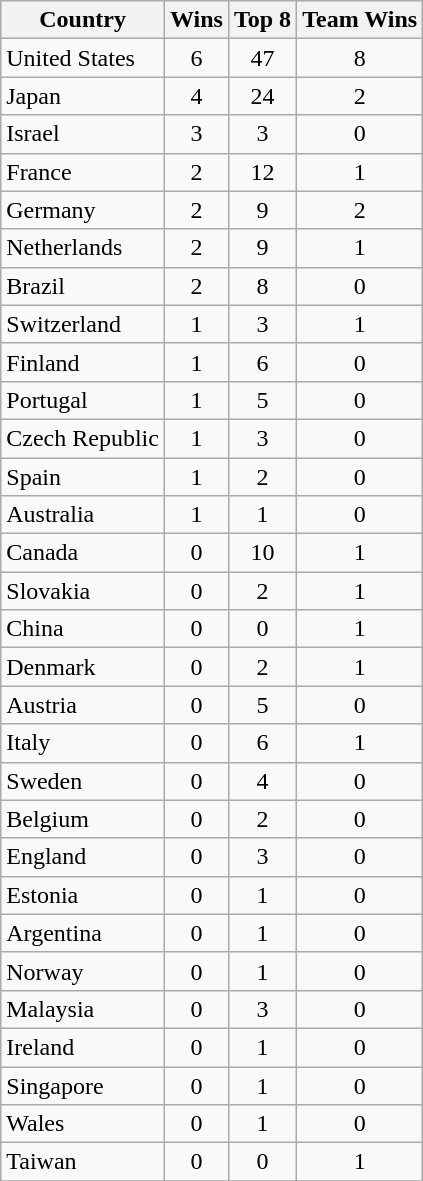<table class="wikitable sortable">
<tr>
<th>Country</th>
<th>Wins</th>
<th>Top 8</th>
<th>Team Wins</th>
</tr>
<tr>
<td> United States</td>
<td align=center>6</td>
<td align=center>47</td>
<td align=center>8</td>
</tr>
<tr>
<td> Japan</td>
<td align=center>4</td>
<td align=center>24</td>
<td align=center>2</td>
</tr>
<tr>
<td> Israel</td>
<td align=center>3</td>
<td align=center>3</td>
<td align=center>0</td>
</tr>
<tr>
<td> France</td>
<td align=center>2</td>
<td align=center>12</td>
<td align=center>1</td>
</tr>
<tr>
<td> Germany</td>
<td align=center>2</td>
<td align=center>9</td>
<td align=center>2</td>
</tr>
<tr>
<td> Netherlands</td>
<td align=center>2</td>
<td align=center>9</td>
<td align=center>1</td>
</tr>
<tr>
<td> Brazil</td>
<td align=center>2</td>
<td align=center>8</td>
<td align=center>0</td>
</tr>
<tr>
<td> Switzerland</td>
<td align=center>1</td>
<td align=center>3</td>
<td align=center>1</td>
</tr>
<tr>
<td> Finland</td>
<td align=center>1</td>
<td align=center>6</td>
<td align=center>0</td>
</tr>
<tr>
<td> Portugal</td>
<td align=center>1</td>
<td align=center>5</td>
<td align=center>0</td>
</tr>
<tr>
<td> Czech Republic</td>
<td align=center>1</td>
<td align=center>3</td>
<td align=center>0</td>
</tr>
<tr>
<td> Spain</td>
<td align=center>1</td>
<td align=center>2</td>
<td align=center>0</td>
</tr>
<tr>
<td> Australia</td>
<td align=center>1</td>
<td align=center>1</td>
<td align=center>0</td>
</tr>
<tr>
<td> Canada</td>
<td align=center>0</td>
<td align=center>10</td>
<td align=center>1</td>
</tr>
<tr>
<td> Slovakia</td>
<td align=center>0</td>
<td align=center>2</td>
<td align=center>1</td>
</tr>
<tr>
<td> China</td>
<td align=center>0</td>
<td align=center>0</td>
<td align=center>1</td>
</tr>
<tr>
<td> Denmark</td>
<td align=center>0</td>
<td align=center>2</td>
<td align=center>1</td>
</tr>
<tr>
<td> Austria</td>
<td align=center>0</td>
<td align=center>5</td>
<td align=center>0</td>
</tr>
<tr>
<td> Italy</td>
<td align=center>0</td>
<td align=center>6</td>
<td align=center>1</td>
</tr>
<tr>
<td> Sweden</td>
<td align=center>0</td>
<td align=center>4</td>
<td align=center>0</td>
</tr>
<tr>
<td> Belgium</td>
<td align=center>0</td>
<td align=center>2</td>
<td align=center>0</td>
</tr>
<tr>
<td> England</td>
<td align=center>0</td>
<td align=center>3</td>
<td align=center>0</td>
</tr>
<tr>
<td> Estonia</td>
<td align=center>0</td>
<td align=center>1</td>
<td align=center>0</td>
</tr>
<tr>
<td> Argentina</td>
<td align=center>0</td>
<td align=center>1</td>
<td align=center>0</td>
</tr>
<tr>
<td> Norway</td>
<td align=center>0</td>
<td align=center>1</td>
<td align=center>0</td>
</tr>
<tr>
<td> Malaysia</td>
<td align=center>0</td>
<td align=center>3</td>
<td align=center>0</td>
</tr>
<tr>
<td> Ireland</td>
<td align=center>0</td>
<td align=center>1</td>
<td align=center>0</td>
</tr>
<tr>
<td> Singapore</td>
<td align=center>0</td>
<td align=center>1</td>
<td align=center>0</td>
</tr>
<tr>
<td> Wales</td>
<td align=center>0</td>
<td align=center>1</td>
<td align=center>0</td>
</tr>
<tr>
<td> Taiwan</td>
<td align=center>0</td>
<td align=center>0</td>
<td align=center>1</td>
</tr>
<tr>
</tr>
</table>
